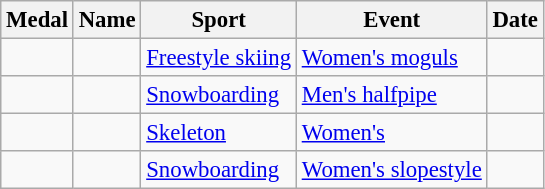<table class="wikitable sortable" style=font-size:95%>
<tr>
<th>Medal</th>
<th>Name</th>
<th>Sport</th>
<th>Event</th>
<th>Date</th>
</tr>
<tr>
<td></td>
<td></td>
<td><a href='#'>Freestyle skiing</a></td>
<td><a href='#'>Women's moguls</a></td>
<td></td>
</tr>
<tr>
<td></td>
<td></td>
<td><a href='#'>Snowboarding</a></td>
<td><a href='#'>Men's halfpipe</a></td>
<td></td>
</tr>
<tr>
<td></td>
<td></td>
<td><a href='#'>Skeleton</a></td>
<td><a href='#'>Women's</a></td>
<td></td>
</tr>
<tr>
<td></td>
<td></td>
<td><a href='#'>Snowboarding</a></td>
<td><a href='#'>Women's slopestyle</a></td>
<td></td>
</tr>
</table>
